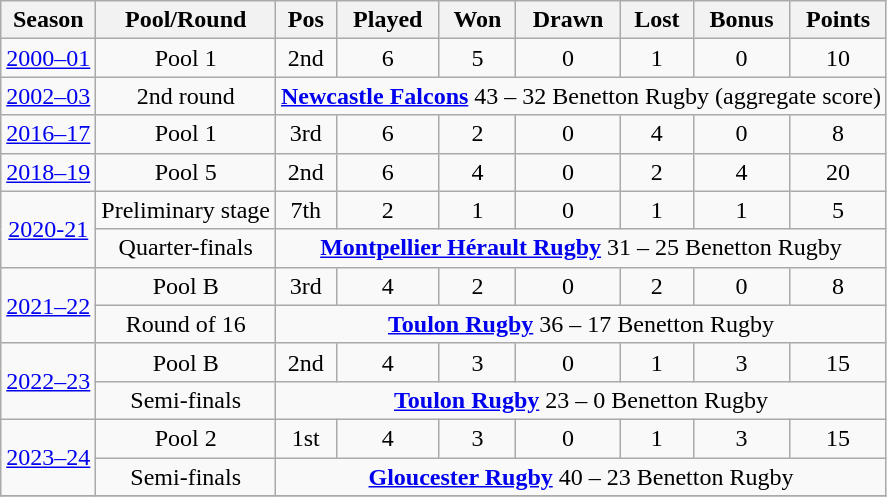<table class="wikitable" style="text-align:center">
<tr>
<th>Season</th>
<th>Pool/Round</th>
<th>Pos</th>
<th>Played</th>
<th>Won</th>
<th>Drawn</th>
<th>Lost</th>
<th>Bonus</th>
<th>Points</th>
</tr>
<tr>
<td><a href='#'>2000–01</a></td>
<td>Pool 1</td>
<td>2nd</td>
<td>6</td>
<td>5</td>
<td>0</td>
<td>1</td>
<td>0</td>
<td>10</td>
</tr>
<tr>
<td><a href='#'>2002–03</a></td>
<td>2nd round</td>
<td colspan="8"><strong><a href='#'>Newcastle Falcons</a></strong> 43 – 32 Benetton Rugby (aggregate score)</td>
</tr>
<tr>
<td><a href='#'>2016–17</a></td>
<td>Pool 1</td>
<td>3rd</td>
<td>6</td>
<td>2</td>
<td>0</td>
<td>4</td>
<td>0</td>
<td>8</td>
</tr>
<tr>
<td><a href='#'>2018–19</a></td>
<td>Pool 5</td>
<td>2nd</td>
<td>6</td>
<td>4</td>
<td>0</td>
<td>2</td>
<td>4</td>
<td>20</td>
</tr>
<tr>
<td rowspan="2"><a href='#'>2020-21</a></td>
<td>Preliminary stage</td>
<td>7th</td>
<td>2</td>
<td>1</td>
<td>0</td>
<td>1</td>
<td>1</td>
<td>5</td>
</tr>
<tr>
<td>Quarter-finals</td>
<td colspan="8"><strong><a href='#'>Montpellier Hérault Rugby</a></strong> 31 – 25 Benetton Rugby</td>
</tr>
<tr>
<td rowspan="2"><a href='#'>2021–22</a></td>
<td>Pool B</td>
<td>3rd</td>
<td>4</td>
<td>2</td>
<td>0</td>
<td>2</td>
<td>0</td>
<td>8</td>
</tr>
<tr>
<td>Round of 16</td>
<td colspan="8"><strong><a href='#'>Toulon Rugby</a></strong> 36 – 17 Benetton Rugby</td>
</tr>
<tr>
<td rowspan="2"><a href='#'>2022–23</a></td>
<td>Pool B</td>
<td>2nd</td>
<td>4</td>
<td>3</td>
<td>0</td>
<td>1</td>
<td>3</td>
<td>15</td>
</tr>
<tr>
<td>Semi-finals</td>
<td colspan="8"><strong><a href='#'>Toulon Rugby</a></strong> 23 – 0 Benetton Rugby</td>
</tr>
<tr>
<td rowspan="2"><a href='#'>2023–24</a></td>
<td>Pool 2</td>
<td>1st</td>
<td>4</td>
<td>3</td>
<td>0</td>
<td>1</td>
<td>3</td>
<td>15</td>
</tr>
<tr>
<td>Semi-finals</td>
<td colspan="8"><strong><a href='#'>Gloucester Rugby</a></strong> 40 – 23 Benetton Rugby</td>
</tr>
<tr>
</tr>
</table>
